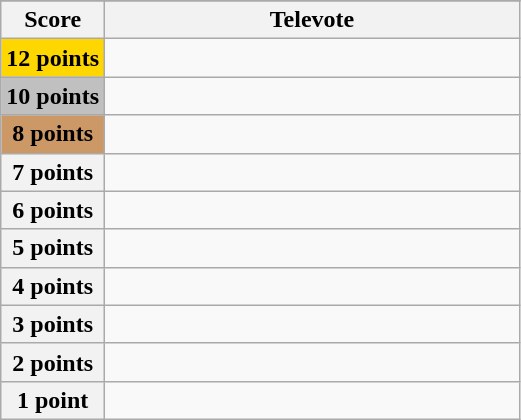<table class="wikitable">
<tr>
</tr>
<tr>
<th scope="col" width="20%">Score</th>
<th scope="col" width="80%">Televote</th>
</tr>
<tr>
<th scope="row" style="background:gold">12 points</th>
<td></td>
</tr>
<tr>
<th scope="row" style="background:silver">10 points</th>
<td></td>
</tr>
<tr>
<th scope="row" style="background:#CC9966">8 points</th>
<td></td>
</tr>
<tr>
<th scope="row">7 points</th>
<td></td>
</tr>
<tr>
<th scope="row">6 points</th>
<td></td>
</tr>
<tr>
<th scope="row">5 points</th>
<td></td>
</tr>
<tr>
<th scope="row">4 points</th>
<td></td>
</tr>
<tr>
<th scope="row">3 points</th>
<td></td>
</tr>
<tr>
<th scope="row">2 points</th>
<td></td>
</tr>
<tr>
<th scope="row">1 point</th>
<td></td>
</tr>
</table>
